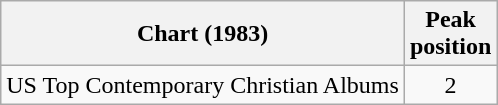<table class="wikitable">
<tr>
<th>Chart (1983)</th>
<th>Peak<br>position</th>
</tr>
<tr>
<td>US Top Contemporary Christian Albums</td>
<td style="text-align:center;">2</td>
</tr>
</table>
